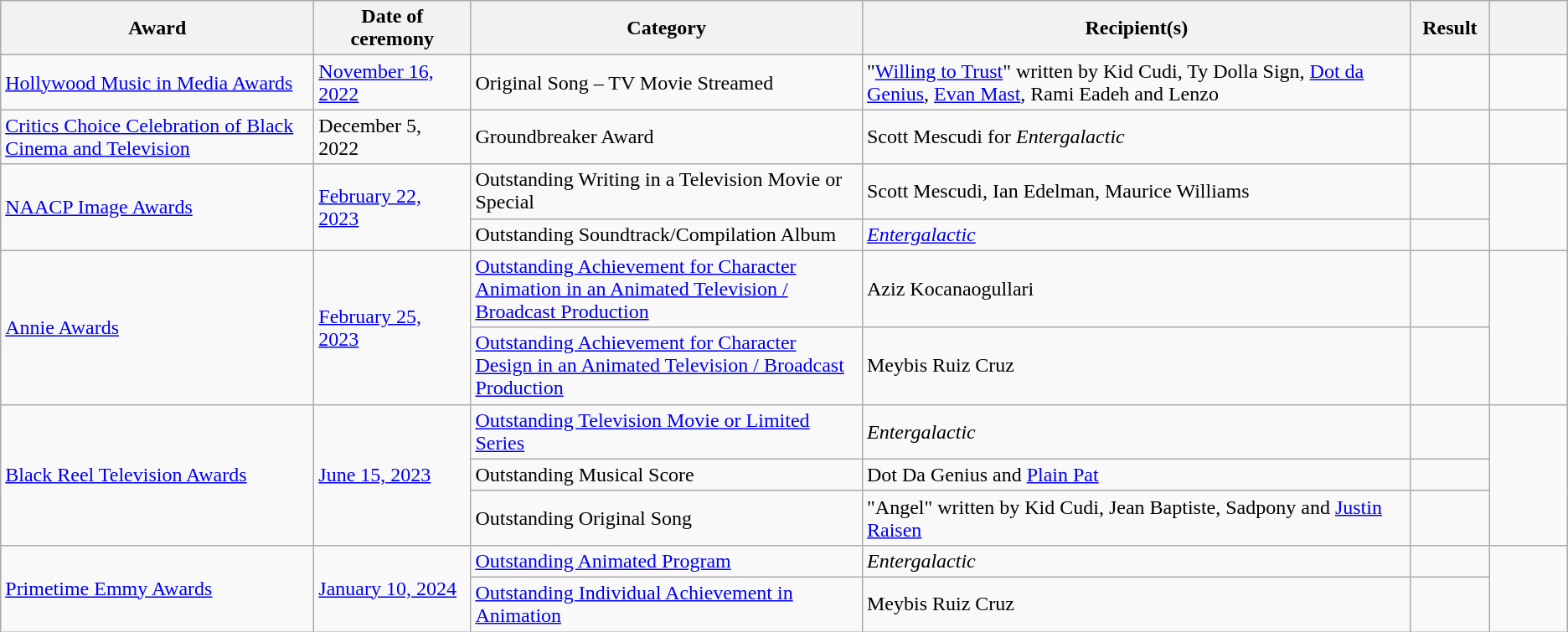<table class="wikitable plainrowheaders sortable">
<tr>
<th scope="col" style="width:20%;">Award</th>
<th scope="col" style="width:10%;">Date of ceremony</th>
<th scope="col" style="width:25%;">Category</th>
<th scope="col" style="width:35%;">Recipient(s)</th>
<th scope="col" style="width:5%;">Result</th>
<th class="unsortable" scope="col" style="width:10%;"></th>
</tr>
<tr>
<td><a href='#'>Hollywood Music in Media Awards</a></td>
<td><a href='#'>November 16, 2022</a></td>
<td>Original Song – TV Movie Streamed</td>
<td>"<a href='#'>Willing to Trust</a>" written by Kid Cudi, Ty Dolla Sign, <a href='#'>Dot da Genius</a>, <a href='#'>Evan Mast</a>, Rami Eadeh and Lenzo</td>
<td></td>
<td style="text-align:center;"></td>
</tr>
<tr>
<td><a href='#'>Critics Choice Celebration of Black Cinema and Television</a></td>
<td>December 5, 2022</td>
<td>Groundbreaker Award</td>
<td>Scott Mescudi for <em>Entergalactic</em></td>
<td></td>
<td style="text-align:center;"></td>
</tr>
<tr>
<td rowspan="2"><a href='#'>NAACP Image Awards</a></td>
<td rowspan="2"><a href='#'>February 22, 2023</a></td>
<td>Outstanding Writing in a Television Movie or Special</td>
<td>Scott Mescudi, Ian Edelman, Maurice Williams</td>
<td></td>
<td rowspan="2" style="text-align:center;"></td>
</tr>
<tr>
<td>Outstanding Soundtrack/Compilation Album</td>
<td><em><a href='#'>Entergalactic</a></em></td>
<td></td>
</tr>
<tr>
<td rowspan="2"><a href='#'>Annie Awards</a></td>
<td rowspan="2"><a href='#'>February 25, 2023</a></td>
<td><a href='#'>Outstanding Achievement for Character Animation in an Animated Television / Broadcast Production</a></td>
<td>Aziz Kocanaogullari</td>
<td></td>
<td rowspan="2" align="center"></td>
</tr>
<tr>
<td><a href='#'>Outstanding Achievement for Character Design in an Animated Television / Broadcast Production</a></td>
<td>Meybis Ruiz Cruz</td>
<td></td>
</tr>
<tr>
<td rowspan="3"><a href='#'>Black Reel Television Awards</a></td>
<td rowspan="3"><a href='#'>June 15, 2023</a></td>
<td><a href='#'>Outstanding Television Movie or Limited Series</a></td>
<td><em>Entergalactic</em></td>
<td></td>
<td align="center" rowspan="3"></td>
</tr>
<tr>
<td>Outstanding Musical Score</td>
<td>Dot Da Genius and <a href='#'>Plain Pat</a></td>
<td></td>
</tr>
<tr>
<td>Outstanding Original Song</td>
<td>"Angel" written by Kid Cudi, Jean Baptiste, Sadpony and <a href='#'>Justin Raisen</a></td>
<td></td>
</tr>
<tr>
<td rowspan="2"><a href='#'>Primetime Emmy Awards</a></td>
<td rowspan="2"><a href='#'>January 10, 2024</a></td>
<td><a href='#'>Outstanding Animated Program</a></td>
<td><em>Entergalactic</em></td>
<td></td>
<td rowspan="2" style="text-align:center;"></td>
</tr>
<tr>
<td><a href='#'>Outstanding Individual Achievement in Animation</a></td>
<td>Meybis Ruiz Cruz</td>
<td></td>
</tr>
</table>
